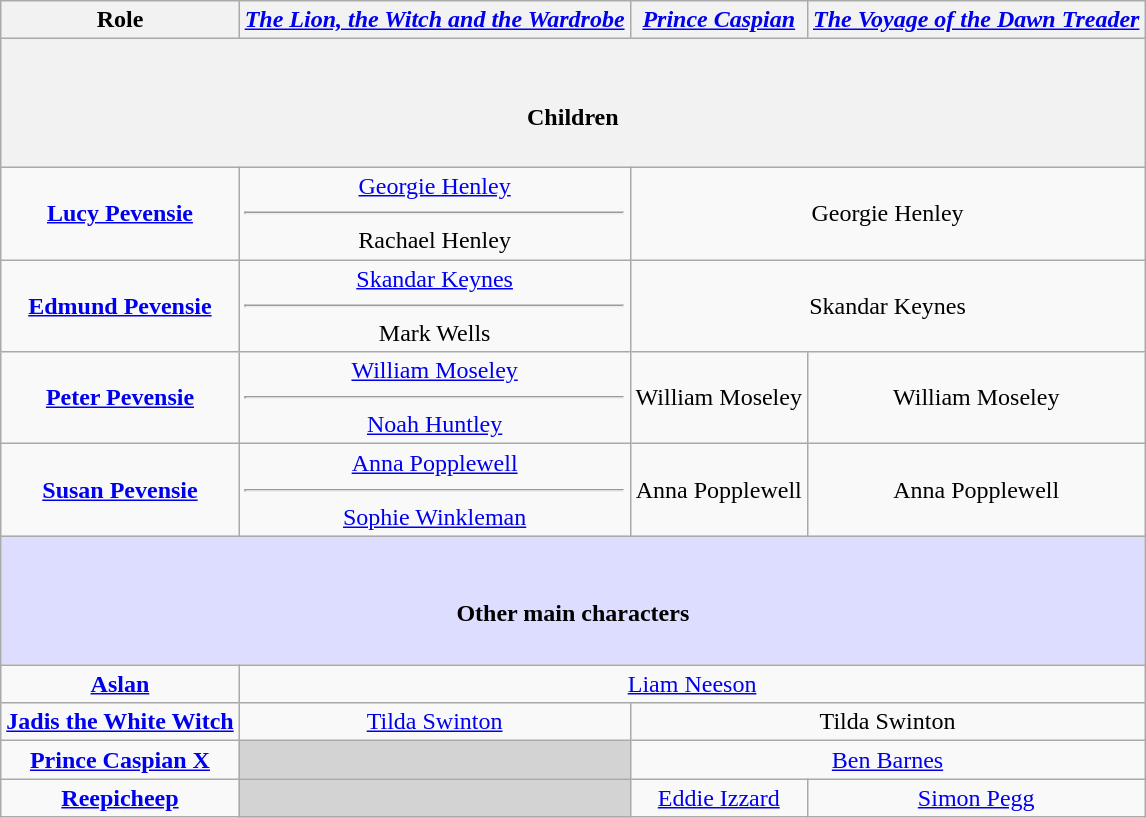<table class="wikitable plainrowheaders" style="text-align:center;">
<tr>
<th>Role</th>
<th><a href='#'><em>The Lion, the Witch and the Wardrobe</em></a></th>
<th><a href='#'><em>Prince Caspian</em></a></th>
<th><a href='#'><em>The Voyage of the Dawn Treader</em></a></th>
</tr>
<tr>
<th colspan="4"><br><h4>Children</h4></th>
</tr>
<tr>
<td><strong><a href='#'>Lucy Pevensie</a></strong></td>
<td><a href='#'>Georgie Henley</a><hr>Rachael Henley</td>
<td colspan="2">Georgie Henley</td>
</tr>
<tr>
<td><strong><a href='#'>Edmund Pevensie</a></strong></td>
<td><a href='#'>Skandar Keynes</a><hr>Mark Wells</td>
<td colspan="2">Skandar Keynes</td>
</tr>
<tr>
<td><strong><a href='#'>Peter Pevensie</a></strong></td>
<td><a href='#'>William Moseley</a><hr><a href='#'>Noah Huntley</a></td>
<td>William Moseley</td>
<td>William Moseley</td>
</tr>
<tr>
<td><strong><a href='#'>Susan Pevensie</a></strong></td>
<td><a href='#'>Anna Popplewell</a><hr><a href='#'>Sophie Winkleman</a></td>
<td>Anna Popplewell</td>
<td>Anna Popplewell</td>
</tr>
<tr>
<th colspan="4" style="background-color:#ddf;"><br><h4>Other main characters</h4></th>
</tr>
<tr>
<td><strong><a href='#'>Aslan</a></strong></td>
<td colspan="3"><a href='#'>Liam Neeson</a></td>
</tr>
<tr>
<td><strong><a href='#'>Jadis the White Witch</a></strong></td>
<td><a href='#'>Tilda Swinton</a></td>
<td colspan="2">Tilda Swinton</td>
</tr>
<tr>
<td><a href='#'><strong>Prince Caspian X</strong></a></td>
<td style="background:#d3d3d3;"></td>
<td colspan="2"><a href='#'>Ben Barnes</a></td>
</tr>
<tr>
<td><strong><a href='#'>Reepicheep</a></strong></td>
<td style="background:#d3d3d3;"></td>
<td><a href='#'>Eddie Izzard</a></td>
<td><a href='#'>Simon Pegg</a></td>
</tr>
</table>
